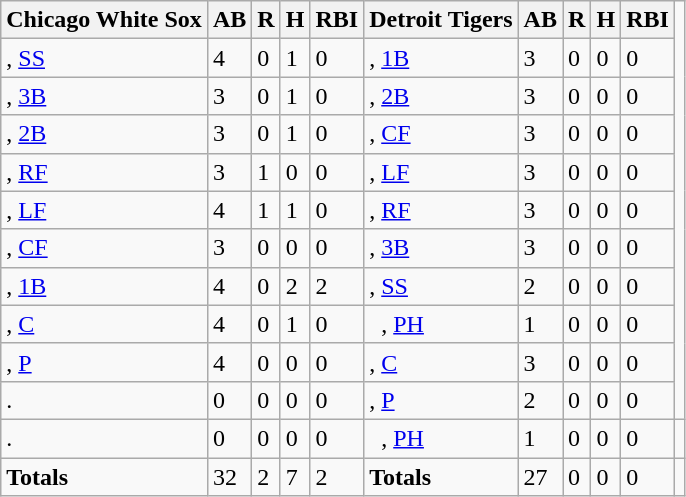<table class="wikitable sortable">
<tr>
<th>Chicago White Sox</th>
<th>AB</th>
<th>R</th>
<th>H</th>
<th>RBI</th>
<th>Detroit Tigers</th>
<th>AB</th>
<th>R</th>
<th>H</th>
<th>RBI</th>
</tr>
<tr>
<td>, <a href='#'>SS</a></td>
<td>4</td>
<td>0</td>
<td>1</td>
<td>0</td>
<td>, <a href='#'>1B</a></td>
<td>3</td>
<td>0</td>
<td>0</td>
<td>0</td>
</tr>
<tr>
<td>, <a href='#'>3B</a></td>
<td>3</td>
<td>0</td>
<td>1</td>
<td>0</td>
<td>, <a href='#'>2B</a></td>
<td>3</td>
<td>0</td>
<td>0</td>
<td>0</td>
</tr>
<tr>
<td>, <a href='#'>2B</a></td>
<td>3</td>
<td>0</td>
<td>1</td>
<td>0</td>
<td>, <a href='#'>CF</a></td>
<td>3</td>
<td>0</td>
<td>0</td>
<td>0</td>
</tr>
<tr>
<td>, <a href='#'>RF</a></td>
<td>3</td>
<td>1</td>
<td>0</td>
<td>0</td>
<td>, <a href='#'>LF</a></td>
<td>3</td>
<td>0</td>
<td>0</td>
<td>0</td>
</tr>
<tr>
<td>, <a href='#'>LF</a></td>
<td>4</td>
<td>1</td>
<td>1</td>
<td>0</td>
<td>, <a href='#'>RF</a></td>
<td>3</td>
<td>0</td>
<td>0</td>
<td>0</td>
</tr>
<tr>
<td>, <a href='#'>CF</a></td>
<td>3</td>
<td>0</td>
<td>0</td>
<td>0</td>
<td>, <a href='#'>3B</a></td>
<td>3</td>
<td>0</td>
<td>0</td>
<td>0</td>
</tr>
<tr>
<td>, <a href='#'>1B</a></td>
<td>4</td>
<td>0</td>
<td>2</td>
<td>2</td>
<td>, <a href='#'>SS</a></td>
<td>2</td>
<td>0</td>
<td>0</td>
<td>0</td>
</tr>
<tr>
<td>, <a href='#'>C</a></td>
<td>4</td>
<td>0</td>
<td>1</td>
<td>0</td>
<td>  , <a href='#'>PH</a></td>
<td>1</td>
<td>0</td>
<td>0</td>
<td>0</td>
</tr>
<tr>
<td>, <a href='#'>P</a></td>
<td>4</td>
<td>0</td>
<td>0</td>
<td>0</td>
<td>, <a href='#'>C</a></td>
<td>3</td>
<td>0</td>
<td>0</td>
<td>0</td>
</tr>
<tr>
<td>.</td>
<td>0</td>
<td>0</td>
<td>0</td>
<td>0</td>
<td>, <a href='#'>P</a></td>
<td>2</td>
<td>0</td>
<td>0</td>
<td>0</td>
</tr>
<tr>
<td>.</td>
<td>0</td>
<td>0</td>
<td>0</td>
<td>0</td>
<td>  , <a href='#'>PH</a></td>
<td>1</td>
<td>0</td>
<td>0</td>
<td>0</td>
<td colspan="5"></td>
</tr>
<tr class="sortbottom">
<td><strong>Totals</strong></td>
<td>32</td>
<td>2</td>
<td>7</td>
<td>2</td>
<td><strong>Totals</strong></td>
<td>27</td>
<td>0</td>
<td>0</td>
<td>0</td>
</tr>
</table>
